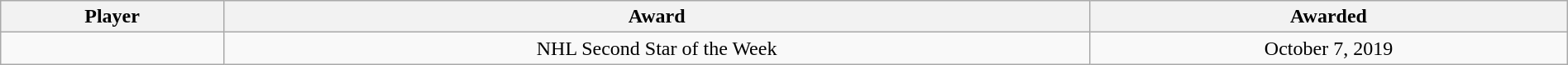<table class="wikitable sortable" style="width:100%;">
<tr align=center>
<th>Player</th>
<th>Award</th>
<th data-sort-type="date">Awarded</th>
</tr>
<tr align=center>
<td></td>
<td>NHL Second Star of the Week</td>
<td>October 7, 2019</td>
</tr>
</table>
